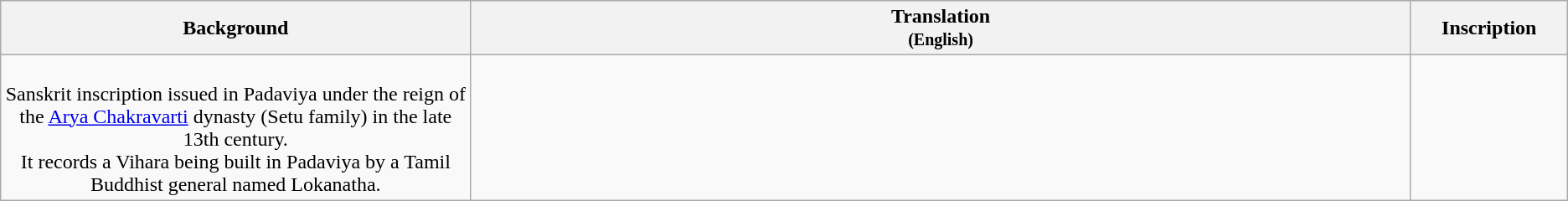<table class="wikitable centre">
<tr>
<th scope="col" align=left>Background<br></th>
<th>Translation<br><small>(English)</small></th>
<th>Inscription<br></th>
</tr>
<tr>
<td align=center width="30%"><br>Sanskrit inscription issued in Padaviya under the reign of the <a href='#'>Arya Chakravarti</a> dynasty (Setu family) in the  late 13th century.<br>It records a Vihara being built in Padaviya by a Tamil Buddhist general named Lokanatha.</td>
<td align=left><br></td>
<td align=center width="10%"></td>
</tr>
</table>
